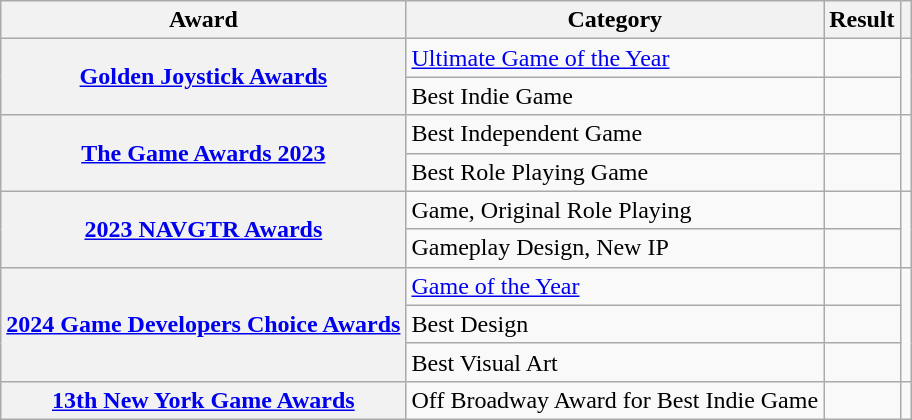<table class="wikitable plainrowheaders sortable" width="auto">
<tr>
<th scope="col">Award</th>
<th scope="col">Category</th>
<th scope="col">Result</th>
<th scope="col" class="unsortable"></th>
</tr>
<tr>
<th scope="rowgroup" rowspan="2"><a href='#'>Golden Joystick Awards</a></th>
<td><a href='#'>Ultimate Game of the Year</a></td>
<td></td>
<td rowspan="2" style="text-align:center;"></td>
</tr>
<tr>
<td>Best Indie Game</td>
<td></td>
</tr>
<tr>
<th scope="rowgroup" rowspan="2"><a href='#'>The Game Awards 2023</a></th>
<td>Best Independent Game</td>
<td></td>
<td style="text-align:center;" rowspan="2"></td>
</tr>
<tr>
<td>Best Role Playing Game</td>
<td></td>
</tr>
<tr>
<th scope="rowgroup" rowspan="2"><a href='#'>2023 NAVGTR Awards</a></th>
<td>Game, Original Role Playing</td>
<td></td>
<td style="text-align:center;" rowspan="2"></td>
</tr>
<tr>
<td>Gameplay Design, New IP</td>
<td></td>
</tr>
<tr>
<th scope="rowgroup" rowspan="3"><a href='#'>2024 Game Developers Choice Awards</a></th>
<td><a href='#'>Game of the Year</a></td>
<td></td>
<td style="text-align:center;" rowspan="3"></td>
</tr>
<tr>
<td>Best Design</td>
<td></td>
</tr>
<tr>
<td>Best Visual Art</td>
<td></td>
</tr>
<tr>
<th scope=row><a href='#'>13th New York Game Awards</a></th>
<td>Off Broadway Award for Best Indie Game</td>
<td></td>
<td style="text-align:center;"></td>
</tr>
</table>
